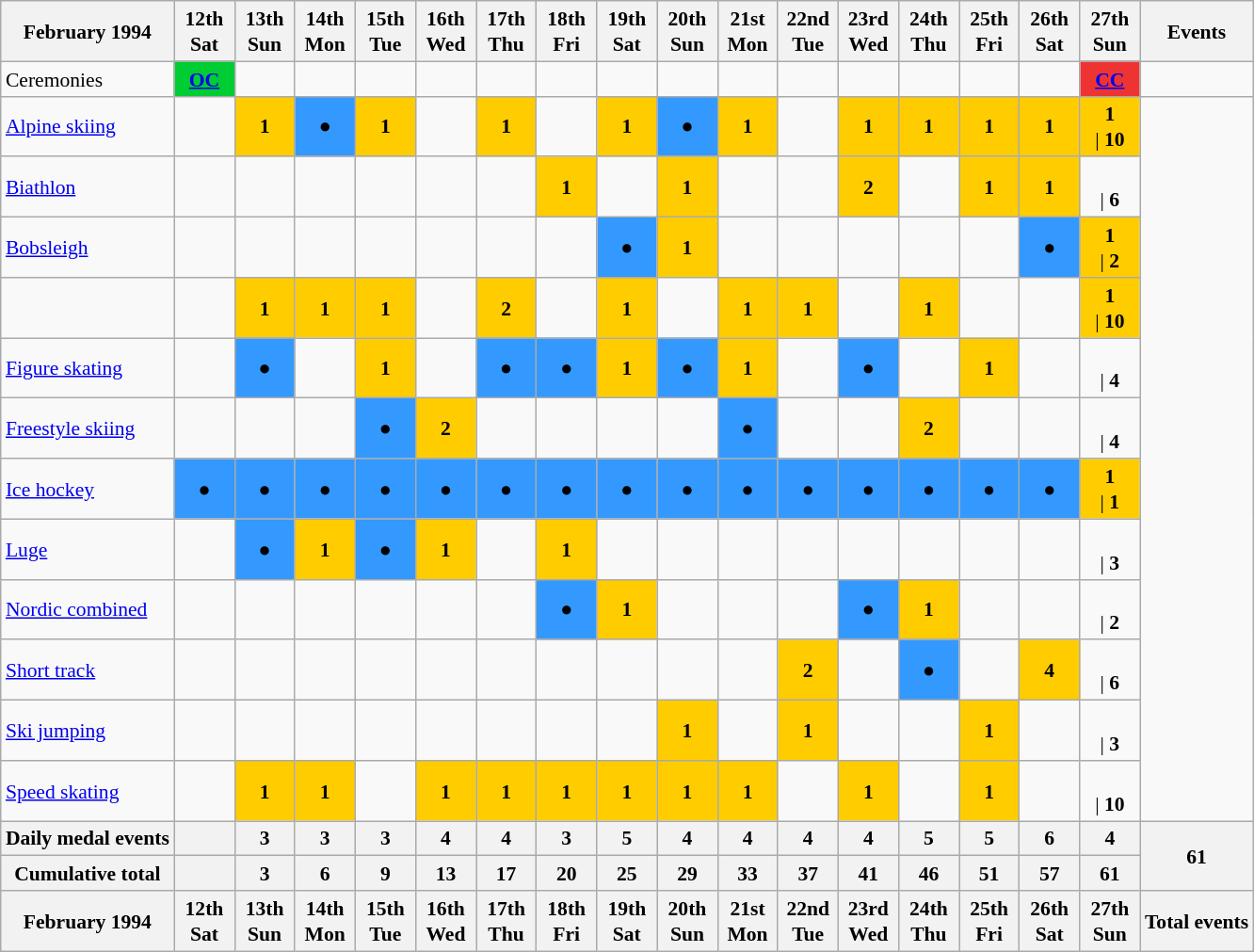<table class="wikitable" style="margin:0.5em auto; font-size:90%; line-height:1.25em;">
<tr>
<th colspan=2>February 1994</th>
<th style="width:2.5em">12th<br>Sat</th>
<th style="width:2.5em">13th<br>Sun</th>
<th style="width:2.5em">14th<br>Mon</th>
<th style="width:2.5em">15th<br>Tue</th>
<th style="width:2.5em">16th<br>Wed</th>
<th style="width:2.5em">17th<br>Thu</th>
<th style="width:2.5em">18th<br>Fri</th>
<th style="width:2.5em">19th<br>Sat</th>
<th style="width:2.5em">20th<br>Sun</th>
<th style="width:2.5em">21st<br>Mon</th>
<th style="width:2.5em">22nd<br>Tue</th>
<th style="width:2.5em">23rd<br>Wed</th>
<th style="width:2.5em">24th<br>Thu</th>
<th style="width:2.5em">25th<br>Fri</th>
<th style="width:2.5em">26th<br>Sat</th>
<th style="width:2.5em">27th<br>Sun</th>
<th>Events</th>
</tr>
<tr>
<td colspan=2> Ceremonies</td>
<td style="background-color:#00cc33;text-align:center;"><strong><a href='#'>OC</a></strong></td>
<td></td>
<td></td>
<td></td>
<td></td>
<td></td>
<td></td>
<td></td>
<td></td>
<td></td>
<td></td>
<td></td>
<td></td>
<td></td>
<td></td>
<td style="background-color:#ee3333;text-align:center;"><strong><a href='#'>CC</a></strong></td>
<td></td>
</tr>
<tr align="center">
<td colspan=2 align="left"> <a href='#'>Alpine skiing</a></td>
<td></td>
<td style="background-color:#ffcc00;"><strong>1</strong></td>
<td style="background-color:#3399ff;">●</td>
<td style="background-color:#ffcc00;"><strong>1</strong></td>
<td></td>
<td style="background-color:#ffcc00;"><strong>1</strong></td>
<td></td>
<td style="background-color:#ffcc00;"><strong>1</strong></td>
<td style="background-color:#3399ff;">●</td>
<td style="background-color:#ffcc00;"><strong>1</strong></td>
<td></td>
<td style="background-color:#ffcc00;"><strong>1</strong></td>
<td style="background-color:#ffcc00;"><strong>1</strong></td>
<td style="background-color:#ffcc00;"><strong>1</strong></td>
<td style="background-color:#ffcc00;"><strong>1</strong></td>
<td style="background-color:#ffcc00;"><strong>1</strong><br>| <strong>10</strong></td>
</tr>
<tr align="center">
<td colspan=2 align="left"> <a href='#'>Biathlon</a></td>
<td></td>
<td></td>
<td></td>
<td></td>
<td></td>
<td></td>
<td style="background-color:#ffcc00;"><strong>1</strong></td>
<td></td>
<td style="background-color:#ffcc00;"><strong>1</strong></td>
<td></td>
<td></td>
<td style="background-color:#ffcc00;"><strong>2</strong></td>
<td></td>
<td style="background-color:#ffcc00;"><strong>1</strong></td>
<td style="background-color:#ffcc00;"><strong>1</strong></td>
<td><br>| <strong>6</strong></td>
</tr>
<tr align="center">
<td colspan=2 align="left"> <a href='#'>Bobsleigh</a></td>
<td></td>
<td></td>
<td></td>
<td></td>
<td></td>
<td></td>
<td></td>
<td style="background-color:#3399ff;">●</td>
<td style="background-color:#ffcc00;"><strong>1</strong></td>
<td></td>
<td></td>
<td></td>
<td></td>
<td></td>
<td style="background-color:#3399ff;">●</td>
<td style="background-color:#ffcc00;"><strong>1</strong><br>| <strong>2</strong></td>
</tr>
<tr align="center">
<td colspan=2 align="left"></td>
<td></td>
<td style="background-color:#ffcc00;"><strong>1</strong></td>
<td style="background-color:#ffcc00;"><strong>1</strong></td>
<td style="background-color:#ffcc00;"><strong>1</strong></td>
<td></td>
<td style="background-color:#ffcc00;"><strong>2</strong></td>
<td></td>
<td style="background-color:#ffcc00;"><strong>1</strong></td>
<td></td>
<td style="background-color:#ffcc00;"><strong>1</strong></td>
<td style="background-color:#ffcc00;"><strong>1</strong></td>
<td></td>
<td style="background-color:#ffcc00;"><strong>1</strong></td>
<td></td>
<td></td>
<td style="background-color:#ffcc00;"><strong>1</strong><br>| <strong>10</strong></td>
</tr>
<tr align="center">
<td colspan=2 align="left"> <a href='#'>Figure skating</a></td>
<td></td>
<td style="background-color:#3399ff;">●</td>
<td></td>
<td style="background-color:#ffcc00;"><strong>1</strong></td>
<td></td>
<td style="background-color:#3399ff;">●</td>
<td style="background-color:#3399ff;">●</td>
<td style="background-color:#ffcc00;"><strong>1</strong></td>
<td style="background-color:#3399ff;">●</td>
<td style="background-color:#ffcc00;"><strong>1</strong></td>
<td></td>
<td style="background-color:#3399ff;">●</td>
<td></td>
<td style="background-color:#ffcc00;"><strong>1</strong></td>
<td></td>
<td><br>| <strong>4</strong></td>
</tr>
<tr align="center">
<td colspan=2 align="left"> <a href='#'>Freestyle skiing</a></td>
<td></td>
<td></td>
<td></td>
<td style="background-color:#3399ff;">●</td>
<td style="background-color:#ffcc00;"><strong>2</strong></td>
<td></td>
<td></td>
<td></td>
<td></td>
<td style="background-color:#3399ff;">●</td>
<td></td>
<td></td>
<td style="background-color:#ffcc00;"><strong>2</strong></td>
<td></td>
<td></td>
<td><br>| <strong>4</strong></td>
</tr>
<tr align="center">
<td colspan=2 align="left"> <a href='#'>Ice hockey</a></td>
<td style="background-color:#3399ff;">●</td>
<td style="background-color:#3399ff;">●</td>
<td style="background-color:#3399ff;">●</td>
<td style="background-color:#3399ff;">●</td>
<td style="background-color:#3399ff;">●</td>
<td style="background-color:#3399ff;">●</td>
<td style="background-color:#3399ff;">●</td>
<td style="background-color:#3399ff;">●</td>
<td style="background-color:#3399ff;">●</td>
<td style="background-color:#3399ff;">●</td>
<td style="background-color:#3399ff;">●</td>
<td style="background-color:#3399ff;">●</td>
<td style="background-color:#3399ff;">●</td>
<td style="background-color:#3399ff;">●</td>
<td style="background-color:#3399ff;">●</td>
<td style="background-color:#ffcc00;"><strong>1</strong><br>| <strong>1</strong></td>
</tr>
<tr align="center">
<td colspan=2 align="left"> <a href='#'>Luge</a></td>
<td></td>
<td style="background-color:#3399ff;">●</td>
<td style="background-color:#ffcc00;"><strong>1</strong></td>
<td style="background-color:#3399ff;">●</td>
<td style="background-color:#ffcc00;"><strong>1</strong></td>
<td></td>
<td style="background-color:#ffcc00;"><strong>1</strong></td>
<td></td>
<td></td>
<td></td>
<td></td>
<td></td>
<td></td>
<td></td>
<td></td>
<td><br>| <strong>3</strong></td>
</tr>
<tr align="center">
<td colspan=2 align="left"> <a href='#'>Nordic combined</a></td>
<td></td>
<td></td>
<td></td>
<td></td>
<td></td>
<td></td>
<td style="background-color:#3399ff;">●</td>
<td style="background-color:#ffcc00;"><strong>1</strong></td>
<td></td>
<td></td>
<td></td>
<td style="background-color:#3399ff;">●</td>
<td style="background-color:#ffcc00;"><strong>1</strong></td>
<td></td>
<td></td>
<td><br>| <strong>2</strong></td>
</tr>
<tr align="center">
<td colspan=2 align="left"> <a href='#'>Short track</a></td>
<td></td>
<td></td>
<td></td>
<td></td>
<td></td>
<td></td>
<td></td>
<td></td>
<td></td>
<td></td>
<td style="background-color:#ffcc00;"><strong>2</strong></td>
<td></td>
<td style="background-color:#3399ff;">●</td>
<td></td>
<td style="background-color:#ffcc00;"><strong>4</strong></td>
<td><br>| <strong>6</strong></td>
</tr>
<tr align="center">
<td colspan=2 align="left"> <a href='#'>Ski jumping</a></td>
<td></td>
<td></td>
<td></td>
<td></td>
<td></td>
<td></td>
<td></td>
<td></td>
<td style="background-color:#ffcc00;"><strong>1</strong></td>
<td></td>
<td style="background-color:#ffcc00;"><strong>1</strong></td>
<td></td>
<td></td>
<td style="background-color:#ffcc00;"><strong>1</strong></td>
<td></td>
<td><br>| <strong>3</strong></td>
</tr>
<tr align="center">
<td colspan=2 align="left"> <a href='#'>Speed skating</a></td>
<td></td>
<td style="background-color:#ffcc00;"><strong>1</strong></td>
<td style="background-color:#ffcc00;"><strong>1</strong></td>
<td></td>
<td style="background-color:#ffcc00;"><strong>1</strong></td>
<td style="background-color:#ffcc00;"><strong>1</strong></td>
<td style="background-color:#ffcc00;"><strong>1</strong></td>
<td style="background-color:#ffcc00;"><strong>1</strong></td>
<td style="background-color:#ffcc00;"><strong>1</strong></td>
<td style="background-color:#ffcc00;"><strong>1</strong></td>
<td></td>
<td style="background-color:#ffcc00;"><strong>1</strong></td>
<td></td>
<td style="background-color:#ffcc00;"><strong>1</strong></td>
<td></td>
<td><br>| <strong>10</strong></td>
</tr>
<tr>
<th colspan=2>Daily medal events</th>
<th></th>
<th>3</th>
<th>3</th>
<th>3</th>
<th>4</th>
<th>4</th>
<th>3</th>
<th>5</th>
<th>4</th>
<th>4</th>
<th>4</th>
<th>4</th>
<th>5</th>
<th>5</th>
<th>6</th>
<th>4</th>
<th rowspan=2>61</th>
</tr>
<tr>
<th colspan=2>Cumulative total</th>
<th></th>
<th>3</th>
<th>6</th>
<th>9</th>
<th>13</th>
<th>17</th>
<th>20</th>
<th>25</th>
<th>29</th>
<th>33</th>
<th>37</th>
<th>41</th>
<th>46</th>
<th>51</th>
<th>57</th>
<th>61</th>
</tr>
<tr>
<th colspan=2>February 1994</th>
<th !style="width:2.5em">12th<br>Sat</th>
<th style="width:2.5em">13th<br>Sun</th>
<th style="width:2.5em">14th<br>Mon</th>
<th style="width:2.5em">15th<br>Tue</th>
<th style="width:2.5em">16th<br>Wed</th>
<th style="width:2.5em">17th<br>Thu</th>
<th style="width:2.5em">18th<br>Fri</th>
<th style="width:2.5em">19th<br>Sat</th>
<th style="width:2.5em">20th<br>Sun</th>
<th style="width:2.5em">21st<br>Mon</th>
<th style="width:2.5em">22nd<br>Tue</th>
<th style="width:2.5em">23rd<br>Wed</th>
<th style="width:2.5em">24th<br>Thu</th>
<th style="width:2.5em">25th<br>Fri</th>
<th style="width:2.5em">26th<br>Sat</th>
<th style="width:2.5em">27th<br>Sun</th>
<th>Total events</th>
</tr>
</table>
